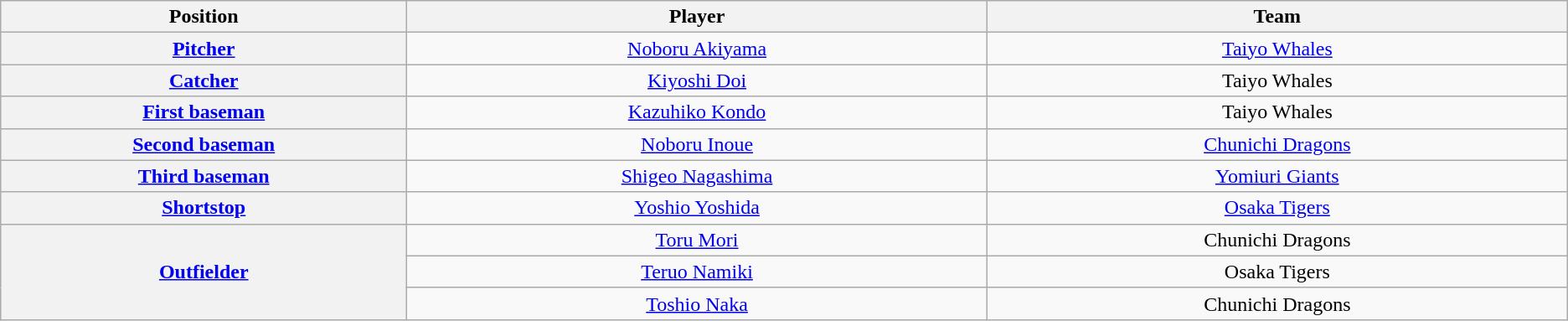<table class="wikitable" style="text-align:center;">
<tr>
<th scope="col" width="7%">Position</th>
<th scope="col" width="10%">Player</th>
<th scope="col" width="10%">Team</th>
</tr>
<tr>
<th scope="row" style="text-align:center;"><a href='#'>Pitcher</a></th>
<td><a href='#'>Noboru Akiyama</a></td>
<td><a href='#'>Taiyo Whales</a></td>
</tr>
<tr>
<th scope="row" style="text-align:center;"><a href='#'>Catcher</a></th>
<td><a href='#'>Kiyoshi Doi</a></td>
<td>Taiyo Whales</td>
</tr>
<tr>
<th scope="row" style="text-align:center;"><a href='#'>First baseman</a></th>
<td><a href='#'>Kazuhiko Kondo</a></td>
<td>Taiyo Whales</td>
</tr>
<tr>
<th scope="row" style="text-align:center;"><a href='#'>Second baseman</a></th>
<td><a href='#'>Noboru Inoue</a></td>
<td><a href='#'>Chunichi Dragons</a></td>
</tr>
<tr>
<th scope="row" style="text-align:center;"><a href='#'>Third baseman</a></th>
<td><a href='#'>Shigeo Nagashima</a></td>
<td><a href='#'>Yomiuri Giants</a></td>
</tr>
<tr>
<th scope="row" style="text-align:center;"><a href='#'>Shortstop</a></th>
<td><a href='#'>Yoshio Yoshida</a></td>
<td><a href='#'>Osaka Tigers</a></td>
</tr>
<tr>
<th scope="row" style="text-align:center;" rowspan=3><a href='#'>Outfielder</a></th>
<td><a href='#'>Toru Mori</a></td>
<td>Chunichi Dragons</td>
</tr>
<tr>
<td><a href='#'>Teruo Namiki</a></td>
<td>Osaka Tigers</td>
</tr>
<tr>
<td><a href='#'>Toshio Naka</a></td>
<td>Chunichi Dragons</td>
</tr>
</table>
